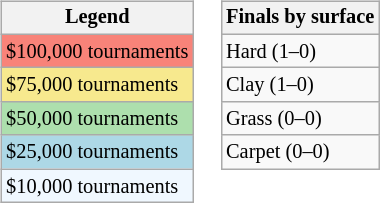<table>
<tr valign=top>
<td><br><table class=wikitable style="font-size:85%">
<tr>
<th>Legend</th>
</tr>
<tr style="background:#f88379;">
<td>$100,000 tournaments</td>
</tr>
<tr style="background:#f7e98e;">
<td>$75,000 tournaments</td>
</tr>
<tr style="background:#addfad;">
<td>$50,000 tournaments</td>
</tr>
<tr style="background:lightblue;">
<td>$25,000 tournaments</td>
</tr>
<tr style="background:#f0f8ff;">
<td>$10,000 tournaments</td>
</tr>
</table>
</td>
<td><br><table class=wikitable style="font-size:85%">
<tr>
<th>Finals by surface</th>
</tr>
<tr>
<td>Hard (1–0)</td>
</tr>
<tr>
<td>Clay (1–0)</td>
</tr>
<tr>
<td>Grass (0–0)</td>
</tr>
<tr>
<td>Carpet (0–0)</td>
</tr>
</table>
</td>
</tr>
</table>
